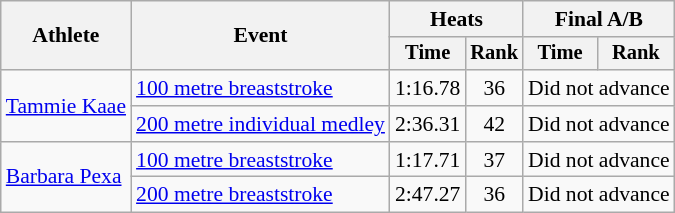<table class="wikitable" style="font-size:90%">
<tr>
<th rowspan="2">Athlete</th>
<th rowspan="2">Event</th>
<th colspan=2>Heats</th>
<th colspan=2>Final A/B</th>
</tr>
<tr style="font-size:95%">
<th>Time</th>
<th>Rank</th>
<th>Time</th>
<th>Rank</th>
</tr>
<tr align=center>
<td align=left rowspan=2><a href='#'>Tammie Kaae</a></td>
<td align=left><a href='#'>100 metre breaststroke</a></td>
<td>1:16.78</td>
<td>36</td>
<td colspan=2>Did not advance</td>
</tr>
<tr align=center>
<td align=left><a href='#'>200 metre individual medley</a></td>
<td>2:36.31</td>
<td>42</td>
<td colspan=2>Did not advance</td>
</tr>
<tr align=center>
<td align=left rowspan=2><a href='#'>Barbara Pexa</a></td>
<td align=left><a href='#'>100 metre breaststroke</a></td>
<td>1:17.71</td>
<td>37</td>
<td colspan=2>Did not advance</td>
</tr>
<tr align=center>
<td align=left><a href='#'>200 metre breaststroke</a></td>
<td>2:47.27</td>
<td>36</td>
<td colspan=2>Did not advance</td>
</tr>
</table>
